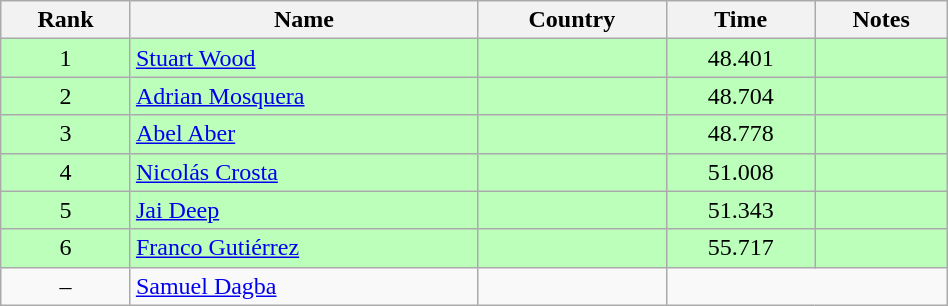<table class="wikitable" style="text-align:center;width: 50%">
<tr>
<th>Rank</th>
<th>Name</th>
<th>Country</th>
<th>Time</th>
<th>Notes</th>
</tr>
<tr bgcolor=bbffbb>
<td>1</td>
<td align="left"><a href='#'>Stuart Wood</a></td>
<td align="left"></td>
<td>48.401</td>
<td></td>
</tr>
<tr bgcolor=bbffbb>
<td>2</td>
<td align="left"><a href='#'>Adrian Mosquera</a></td>
<td align="left"></td>
<td>48.704</td>
<td></td>
</tr>
<tr bgcolor=bbffbb>
<td>3</td>
<td align="left"><a href='#'>Abel Aber</a></td>
<td align="left"></td>
<td>48.778</td>
<td></td>
</tr>
<tr bgcolor=bbffbb>
<td>4</td>
<td align="left"><a href='#'>Nicolás Crosta</a></td>
<td align="left"></td>
<td>51.008</td>
<td></td>
</tr>
<tr bgcolor=bbffbb>
<td>5</td>
<td align="left"><a href='#'>Jai Deep</a></td>
<td align="left"></td>
<td>51.343</td>
<td></td>
</tr>
<tr bgcolor=bbffbb>
<td>6</td>
<td align="left"><a href='#'>Franco Gutiérrez</a></td>
<td align="left"></td>
<td>55.717</td>
<td></td>
</tr>
<tr>
<td>–</td>
<td align="left"><a href='#'>Samuel Dagba</a></td>
<td align="left"></td>
<td colspan=2></td>
</tr>
</table>
